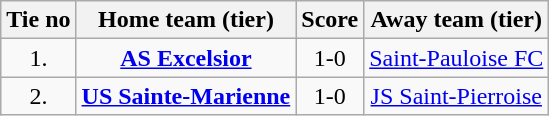<table class="wikitable" style="text-align: center">
<tr>
<th>Tie no</th>
<th>Home team (tier)</th>
<th>Score</th>
<th>Away team (tier)</th>
</tr>
<tr>
<td>1.</td>
<td> <strong><a href='#'>AS Excelsior</a></strong></td>
<td>1-0</td>
<td><a href='#'>Saint-Pauloise FC</a> </td>
</tr>
<tr>
<td>2.</td>
<td> <strong><a href='#'>US Sainte-Marienne</a></strong></td>
<td>1-0</td>
<td><a href='#'>JS Saint-Pierroise</a> </td>
</tr>
</table>
